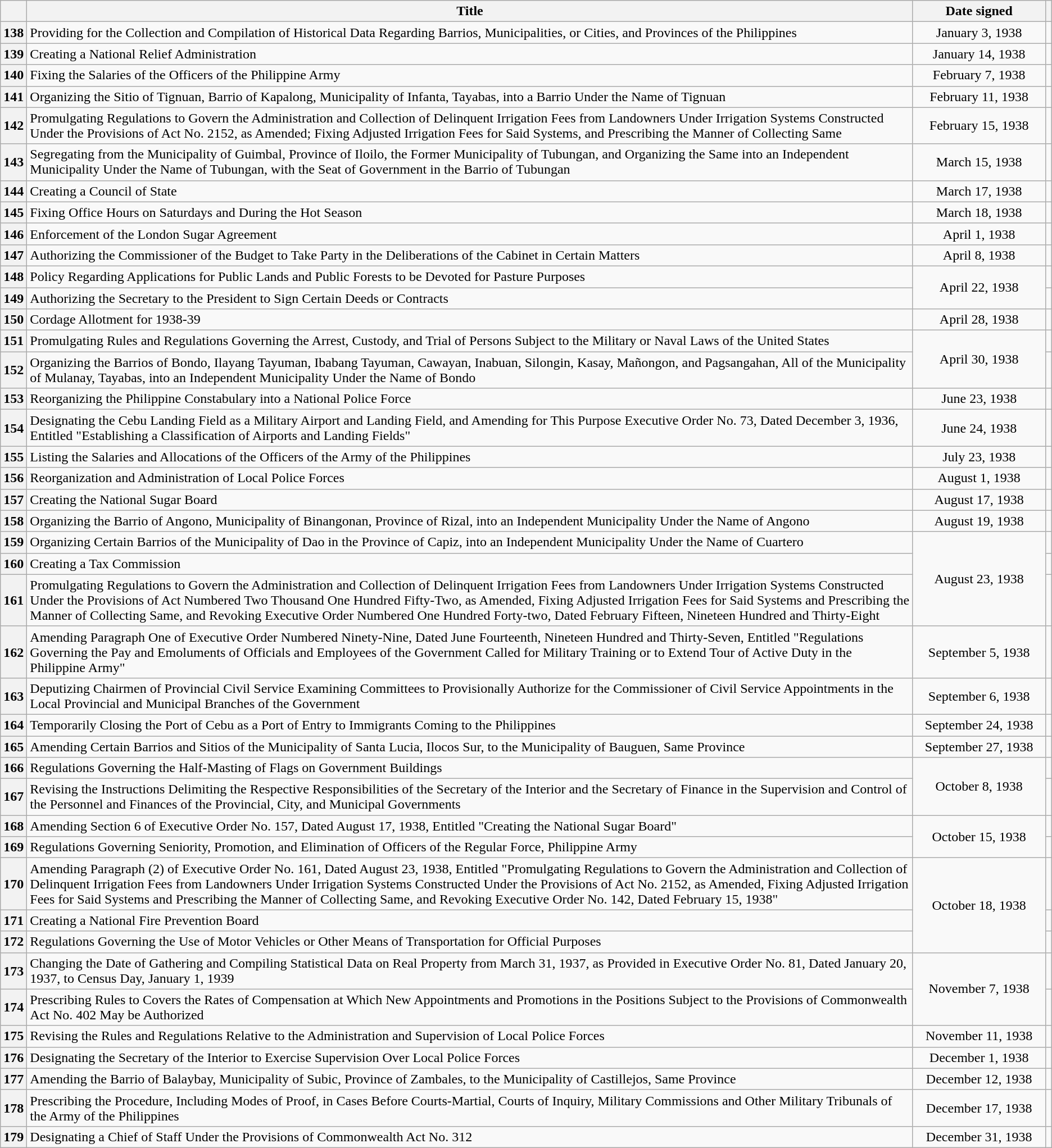<table class="wikitable sortable" style="text-align:center;">
<tr>
<th scope="col"></th>
<th scope="col">Title</th>
<th scope="col" width="150px">Date signed</th>
<th scope="col" class="unsortable"></th>
</tr>
<tr>
<th scope="row">138</th>
<td style="text-align:left;">Providing for the Collection and Compilation of Historical Data Regarding Barrios, Municipalities, or Cities, and Provinces of the Philippines</td>
<td>January 3, 1938</td>
<td></td>
</tr>
<tr>
<th scope="row">139</th>
<td style="text-align:left;">Creating a National Relief Administration</td>
<td>January 14, 1938</td>
<td></td>
</tr>
<tr>
<th scope="row">140</th>
<td style="text-align:left;">Fixing the Salaries of the Officers of the Philippine Army</td>
<td>February 7, 1938</td>
<td></td>
</tr>
<tr>
<th scope="row">141</th>
<td style="text-align:left;">Organizing the Sitio of Tignuan, Barrio of Kapalong, Municipality of Infanta, Tayabas, into a Barrio Under the Name of Tignuan</td>
<td>February 11, 1938</td>
<td></td>
</tr>
<tr>
<th scope="row">142</th>
<td style="text-align:left;">Promulgating Regulations to Govern the Administration and Collection of Delinquent Irrigation Fees from Landowners Under Irrigation Systems Constructed Under the Provisions of Act No. 2152, as Amended; Fixing Adjusted Irrigation Fees for Said Systems, and Prescribing the Manner of Collecting Same</td>
<td>February 15, 1938</td>
<td></td>
</tr>
<tr>
<th scope="row">143</th>
<td style="text-align:left;">Segregating from the Municipality of Guimbal, Province of Iloilo, the Former Municipality of Tubungan, and Organizing the Same into an Independent Municipality Under the Name of Tubungan, with the Seat of Government in the Barrio of Tubungan</td>
<td>March 15, 1938</td>
<td></td>
</tr>
<tr>
<th scope="row">144</th>
<td style="text-align:left;">Creating a Council of State</td>
<td>March 17, 1938</td>
<td></td>
</tr>
<tr>
<th scope="row">145</th>
<td style="text-align:left;">Fixing Office Hours on Saturdays and During the Hot Season</td>
<td>March 18, 1938</td>
<td></td>
</tr>
<tr>
<th scope="row">146</th>
<td style="text-align:left;">Enforcement of the London Sugar Agreement</td>
<td>April 1, 1938</td>
<td></td>
</tr>
<tr>
<th scope="row">147</th>
<td style="text-align:left;">Authorizing the Commissioner of the Budget to Take Party in the Deliberations of the Cabinet in Certain Matters</td>
<td>April 8, 1938</td>
<td></td>
</tr>
<tr>
<th scope="row">148</th>
<td style="text-align:left;">Policy Regarding Applications for Public Lands and Public Forests to be Devoted for Pasture Purposes</td>
<td rowspan="2">April 22, 1938</td>
<td></td>
</tr>
<tr>
<th scope="row">149</th>
<td style="text-align:left;">Authorizing the Secretary to the President to Sign Certain Deeds or Contracts</td>
<td></td>
</tr>
<tr>
<th scope="row">150</th>
<td style="text-align:left;">Cordage Allotment for 1938-39</td>
<td>April 28, 1938</td>
<td></td>
</tr>
<tr>
<th scope="row">151</th>
<td style="text-align:left;">Promulgating Rules and Regulations Governing the Arrest, Custody, and Trial of Persons Subject to the Military or Naval Laws of the United States</td>
<td rowspan="2">April 30, 1938</td>
<td></td>
</tr>
<tr>
<th scope="row">152</th>
<td style="text-align:left;">Organizing the Barrios of Bondo, Ilayang Tayuman, Ibabang Tayuman, Cawayan, Inabuan, Silongin, Kasay, Mañongon, and Pagsangahan, All of the Municipality of Mulanay, Tayabas, into an Independent Municipality Under the Name of Bondo</td>
<td></td>
</tr>
<tr>
<th scope="row">153</th>
<td style="text-align:left;">Reorganizing the Philippine Constabulary into a National Police Force</td>
<td>June 23, 1938</td>
<td></td>
</tr>
<tr>
<th scope="row">154</th>
<td style="text-align:left;">Designating the Cebu Landing Field as a Military Airport and Landing Field, and Amending for This Purpose Executive Order No. 73, Dated December 3, 1936, Entitled "Establishing a Classification of Airports and Landing Fields"</td>
<td>June 24, 1938</td>
<td></td>
</tr>
<tr>
<th scope="row">155</th>
<td style="text-align:left;">Listing the Salaries and Allocations of the Officers of the Army of the Philippines</td>
<td>July 23, 1938</td>
<td></td>
</tr>
<tr>
<th scope="row">156</th>
<td style="text-align:left;">Reorganization and Administration of Local Police Forces</td>
<td>August 1, 1938</td>
<td></td>
</tr>
<tr>
<th scope="row">157</th>
<td style="text-align:left;">Creating the National Sugar Board</td>
<td>August 17, 1938</td>
<td></td>
</tr>
<tr>
<th scope="row">158</th>
<td style="text-align:left;">Organizing the Barrio of Angono, Municipality of Binangonan, Province of Rizal, into an Independent Municipality Under the Name of Angono</td>
<td>August 19, 1938</td>
<td></td>
</tr>
<tr>
<th scope="row">159</th>
<td style="text-align:left;">Organizing Certain Barrios of the Municipality of Dao in the Province of Capiz, into an Independent Municipality Under the Name of Cuartero</td>
<td rowspan="3">August 23, 1938</td>
<td></td>
</tr>
<tr>
<th scope="row">160</th>
<td style="text-align:left;">Creating a Tax Commission</td>
<td></td>
</tr>
<tr>
<th scope="row">161</th>
<td style="text-align:left;">Promulgating Regulations to Govern the Administration and Collection of Delinquent Irrigation Fees from Landowners Under Irrigation Systems Constructed Under the Provisions of Act Numbered Two Thousand One Hundred Fifty-Two, as Amended, Fixing Adjusted Irrigation Fees for Said Systems and Prescribing the Manner of Collecting Same, and Revoking Executive Order Numbered One Hundred Forty-two, Dated February Fifteen, Nineteen Hundred and Thirty-Eight</td>
<td></td>
</tr>
<tr>
<th scope="row">162</th>
<td style="text-align:left;">Amending Paragraph One of Executive Order Numbered Ninety-Nine, Dated June Fourteenth, Nineteen Hundred and Thirty-Seven, Entitled "Regulations Governing the Pay and Emoluments of Officials and Employees of the Government Called for Military Training or to Extend Tour of Active Duty in the Philippine Army"</td>
<td>September 5, 1938</td>
<td></td>
</tr>
<tr>
<th scope="row">163</th>
<td style="text-align:left;">Deputizing Chairmen of Provincial Civil Service Examining Committees to Provisionally Authorize for the Commissioner of Civil Service Appointments in the Local Provincial and Municipal Branches of the Government</td>
<td>September 6, 1938</td>
<td></td>
</tr>
<tr>
<th scope="row">164</th>
<td style="text-align:left;">Temporarily Closing the Port of Cebu as a Port of Entry to Immigrants Coming to the Philippines</td>
<td>September 24, 1938</td>
<td></td>
</tr>
<tr>
<th scope="row">165</th>
<td style="text-align:left;">Amending Certain Barrios and Sitios of the Municipality of Santa Lucia, Ilocos Sur, to the Municipality of Bauguen, Same Province</td>
<td>September 27, 1938</td>
<td></td>
</tr>
<tr>
<th scope="row">166</th>
<td style="text-align:left;">Regulations Governing the Half-Masting of Flags on Government Buildings</td>
<td rowspan="2">October 8, 1938</td>
<td></td>
</tr>
<tr>
<th scope="row">167</th>
<td style="text-align:left;">Revising the Instructions Delimiting the Respective Responsibilities of the Secretary of the Interior and the Secretary of Finance in the Supervision and Control of the Personnel and Finances of the Provincial, City, and Municipal Governments</td>
<td></td>
</tr>
<tr>
<th scope="row">168</th>
<td style="text-align:left;">Amending Section 6 of Executive Order No. 157, Dated August 17, 1938, Entitled "Creating the National Sugar Board"</td>
<td rowspan="2">October 15, 1938</td>
<td></td>
</tr>
<tr>
<th scope="row">169</th>
<td style="text-align:left;">Regulations Governing Seniority, Promotion, and Elimination of Officers of the Regular Force, Philippine Army</td>
<td></td>
</tr>
<tr>
<th scope="row">170</th>
<td style="text-align:left;">Amending Paragraph (2) of Executive Order No. 161, Dated August 23, 1938, Entitled "Promulgating Regulations to Govern the Administration and Collection of Delinquent Irrigation Fees from Landowners Under Irrigation Systems Constructed Under the Provisions of Act No. 2152, as Amended, Fixing Adjusted Irrigation Fees for Said Systems and Prescribing the Manner of Collecting Same, and Revoking Executive Order No. 142, Dated February 15, 1938"</td>
<td rowspan="3">October 18, 1938</td>
<td></td>
</tr>
<tr>
<th scope="row">171</th>
<td style="text-align:left;">Creating a National Fire Prevention Board</td>
<td></td>
</tr>
<tr>
<th scope="row">172</th>
<td style="text-align:left;">Regulations Governing the Use of Motor Vehicles or Other Means of Transportation for Official Purposes</td>
<td></td>
</tr>
<tr>
<th scope="row">173</th>
<td style="text-align:left;">Changing the Date of Gathering and Compiling Statistical Data on Real Property from March 31, 1937, as Provided in Executive Order No. 81, Dated January 20, 1937, to Census Day, January 1, 1939</td>
<td rowspan="2">November 7, 1938</td>
<td></td>
</tr>
<tr>
<th scope="row">174</th>
<td style="text-align:left;">Prescribing Rules to Covers the Rates of Compensation at Which New Appointments and Promotions in the Positions Subject to the Provisions of Commonwealth Act No. 402 May be Authorized</td>
<td></td>
</tr>
<tr>
<th scope="row">175</th>
<td style="text-align:left;">Revising the Rules and Regulations Relative to the Administration and Supervision of Local Police Forces</td>
<td>November 11, 1938</td>
<td></td>
</tr>
<tr>
<th scope="row">176</th>
<td style="text-align:left;">Designating the Secretary of the Interior to Exercise Supervision Over Local Police Forces</td>
<td>December 1, 1938</td>
<td></td>
</tr>
<tr>
<th scope="row">177</th>
<td style="text-align:left;">Amending the Barrio of Balaybay, Municipality of Subic, Province of Zambales, to the Municipality of Castillejos, Same Province</td>
<td>December 12, 1938</td>
<td></td>
</tr>
<tr>
<th scope="row">178</th>
<td style="text-align:left;">Prescribing the Procedure, Including Modes of Proof, in Cases Before Courts-Martial, Courts of Inquiry, Military Commissions and Other Military Tribunals of the Army of the Philippines</td>
<td>December 17, 1938</td>
<td></td>
</tr>
<tr>
<th scope="row">179</th>
<td style="text-align:left;">Designating a Chief of Staff Under the Provisions of Commonwealth Act No. 312</td>
<td>December 31, 1938</td>
<td></td>
</tr>
</table>
